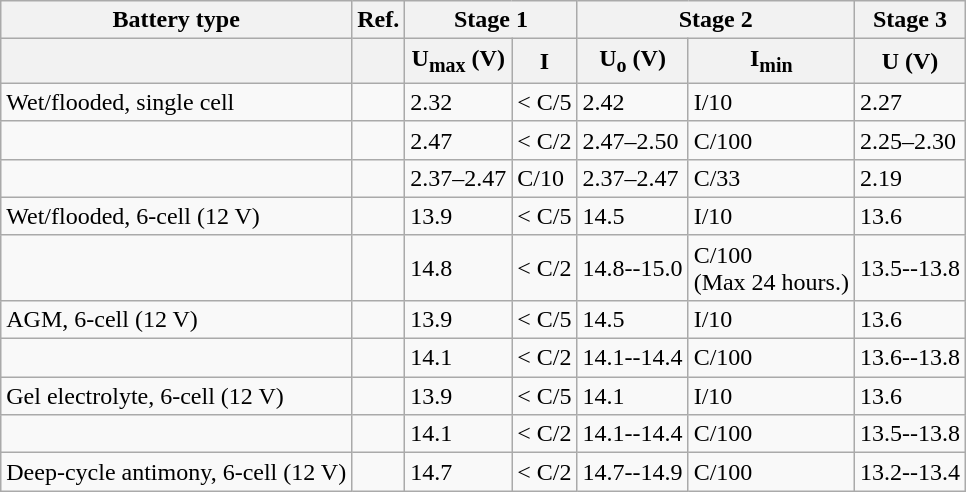<table class="wikitable">
<tr>
<th>Battery type</th>
<th>Ref.</th>
<th colspan="2">Stage 1</th>
<th colspan="2">Stage 2</th>
<th>Stage 3</th>
</tr>
<tr>
<th></th>
<th></th>
<th>U<sub>max</sub> (V)</th>
<th>I</th>
<th>U<sub>o</sub> (V)</th>
<th>I<sub>min</sub></th>
<th>U (V)</th>
</tr>
<tr>
<td>Wet/flooded, single cell</td>
<td></td>
<td>2.32</td>
<td>< C/5</td>
<td>2.42</td>
<td>I/10</td>
<td>2.27</td>
</tr>
<tr>
<td></td>
<td></td>
<td>2.47</td>
<td>< C/2</td>
<td>2.47–2.50</td>
<td>C/100</td>
<td>2.25–2.30</td>
</tr>
<tr>
<td></td>
<td></td>
<td>2.37–2.47</td>
<td>C/10</td>
<td>2.37–2.47</td>
<td>C/33</td>
<td>2.19</td>
</tr>
<tr>
<td>Wet/flooded, 6-cell (12 V)</td>
<td></td>
<td>13.9</td>
<td>< C/5</td>
<td>14.5</td>
<td>I/10</td>
<td>13.6</td>
</tr>
<tr>
<td></td>
<td></td>
<td>14.8</td>
<td>< C/2</td>
<td>14.8--15.0</td>
<td>C/100<br>(Max 24 hours.)</td>
<td>13.5--13.8</td>
</tr>
<tr>
<td>AGM, 6-cell (12 V)</td>
<td></td>
<td>13.9</td>
<td>< C/5</td>
<td>14.5</td>
<td>I/10</td>
<td>13.6</td>
</tr>
<tr>
<td></td>
<td></td>
<td>14.1</td>
<td>< C/2</td>
<td>14.1--14.4</td>
<td>C/100</td>
<td>13.6--13.8</td>
</tr>
<tr>
<td>Gel electrolyte, 6-cell (12 V)</td>
<td></td>
<td>13.9</td>
<td>< C/5</td>
<td>14.1</td>
<td>I/10</td>
<td>13.6</td>
</tr>
<tr>
<td></td>
<td></td>
<td>14.1</td>
<td>< C/2</td>
<td>14.1--14.4</td>
<td>C/100</td>
<td>13.5--13.8</td>
</tr>
<tr>
<td>Deep-cycle antimony, 6-cell (12 V)</td>
<td></td>
<td>14.7</td>
<td>< C/2</td>
<td>14.7--14.9</td>
<td>C/100</td>
<td>13.2--13.4</td>
</tr>
</table>
